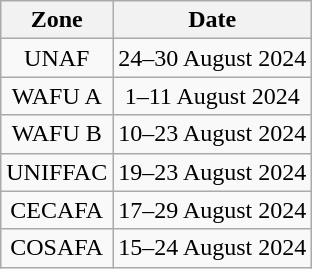<table class="wikitable" style="text-align:center">
<tr>
<th>Zone</th>
<th>Date</th>
</tr>
<tr>
<td>UNAF</td>
<td>24–30 August 2024</td>
</tr>
<tr>
<td>WAFU A</td>
<td>1–11 August 2024</td>
</tr>
<tr>
<td>WAFU B</td>
<td>10–23 August 2024</td>
</tr>
<tr>
<td>UNIFFAC</td>
<td>19–23 August 2024</td>
</tr>
<tr>
<td>CECAFA</td>
<td>17–29 August 2024</td>
</tr>
<tr>
<td>COSAFA</td>
<td>15–24 August 2024</td>
</tr>
</table>
